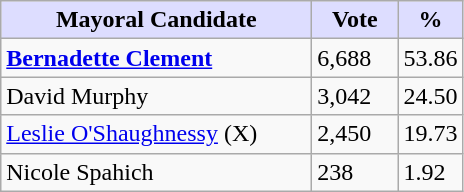<table class="wikitable">
<tr>
<th style="background:#ddf; width:200px;">Mayoral Candidate</th>
<th style="background:#ddf; width:50px;">Vote</th>
<th style="background:#ddf; width:30px;">%</th>
</tr>
<tr>
<td><strong><a href='#'>Bernadette Clement</a></strong></td>
<td>6,688</td>
<td>53.86</td>
</tr>
<tr>
<td>David Murphy</td>
<td>3,042</td>
<td>24.50</td>
</tr>
<tr>
<td><a href='#'>Leslie O'Shaughnessy</a> (X)</td>
<td>2,450</td>
<td>19.73</td>
</tr>
<tr>
<td>Nicole Spahich</td>
<td>238</td>
<td>1.92</td>
</tr>
</table>
